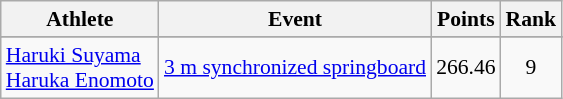<table class=wikitable style="font-size:90%;">
<tr>
<th>Athlete</th>
<th>Event</th>
<th>Points</th>
<th>Rank</th>
</tr>
<tr style="font-size:95%">
</tr>
<tr align=center>
<td align=left><a href='#'>Haruki Suyama</a><br><a href='#'>Haruka Enomoto</a></td>
<td align=left><a href='#'>3 m synchronized springboard</a></td>
<td>266.46</td>
<td>9</td>
</tr>
</table>
